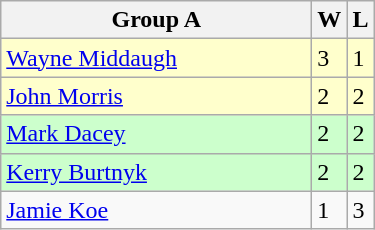<table class="wikitable">
<tr>
<th width=200>Group A</th>
<th>W</th>
<th>L</th>
</tr>
<tr bgcolor=#ffffcc>
<td> <a href='#'>Wayne Middaugh</a></td>
<td>3</td>
<td>1</td>
</tr>
<tr bgcolor=#ffffcc>
<td> <a href='#'>John Morris</a></td>
<td>2</td>
<td>2</td>
</tr>
<tr bgcolor=#ccffcc>
<td> <a href='#'>Mark Dacey</a></td>
<td>2</td>
<td>2</td>
</tr>
<tr bgcolor=#ccffcc>
<td> <a href='#'>Kerry Burtnyk</a></td>
<td>2</td>
<td>2</td>
</tr>
<tr>
<td> <a href='#'>Jamie Koe</a></td>
<td>1</td>
<td>3</td>
</tr>
</table>
